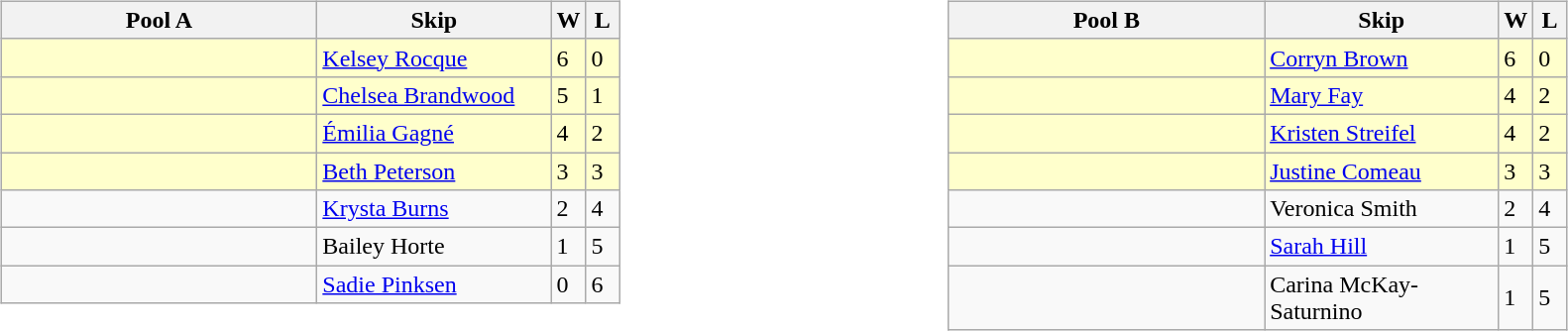<table>
<tr>
<td valign=top width=10%><br><table class="wikitable">
<tr>
<th width=205>Pool A</th>
<th width=150>Skip</th>
<th width=15>W</th>
<th width=15>L</th>
</tr>
<tr bgcolor=#ffffcc>
<td></td>
<td><a href='#'>Kelsey Rocque</a></td>
<td>6</td>
<td>0</td>
</tr>
<tr bgcolor=#ffffcc>
<td></td>
<td><a href='#'>Chelsea Brandwood</a></td>
<td>5</td>
<td>1</td>
</tr>
<tr bgcolor=#ffffcc>
<td></td>
<td><a href='#'>Émilia Gagné</a></td>
<td>4</td>
<td>2</td>
</tr>
<tr bgcolor=#ffffcc>
<td></td>
<td><a href='#'>Beth Peterson</a></td>
<td>3</td>
<td>3</td>
</tr>
<tr>
<td></td>
<td><a href='#'>Krysta Burns</a></td>
<td>2</td>
<td>4</td>
</tr>
<tr>
<td></td>
<td>Bailey Horte</td>
<td>1</td>
<td>5</td>
</tr>
<tr>
<td></td>
<td><a href='#'>Sadie Pinksen</a></td>
<td>0</td>
<td>6</td>
</tr>
</table>
</td>
<td valign=top width=10%><br><table class="wikitable">
<tr>
<th width=205>Pool B</th>
<th width=150>Skip</th>
<th width=15>W</th>
<th width=15>L</th>
</tr>
<tr bgcolor=#ffffcc>
<td></td>
<td><a href='#'>Corryn Brown</a></td>
<td>6</td>
<td>0</td>
</tr>
<tr bgcolor=#ffffcc>
<td></td>
<td><a href='#'>Mary Fay</a></td>
<td>4</td>
<td>2</td>
</tr>
<tr bgcolor=#ffffcc>
<td></td>
<td><a href='#'>Kristen Streifel</a></td>
<td>4</td>
<td>2</td>
</tr>
<tr bgcolor=#ffffcc>
<td></td>
<td><a href='#'>Justine Comeau</a></td>
<td>3</td>
<td>3</td>
</tr>
<tr>
<td></td>
<td>Veronica Smith</td>
<td>2</td>
<td>4</td>
</tr>
<tr>
<td></td>
<td><a href='#'>Sarah Hill</a></td>
<td>1</td>
<td>5</td>
</tr>
<tr>
<td></td>
<td>Carina McKay-Saturnino</td>
<td>1</td>
<td>5</td>
</tr>
</table>
</td>
</tr>
</table>
